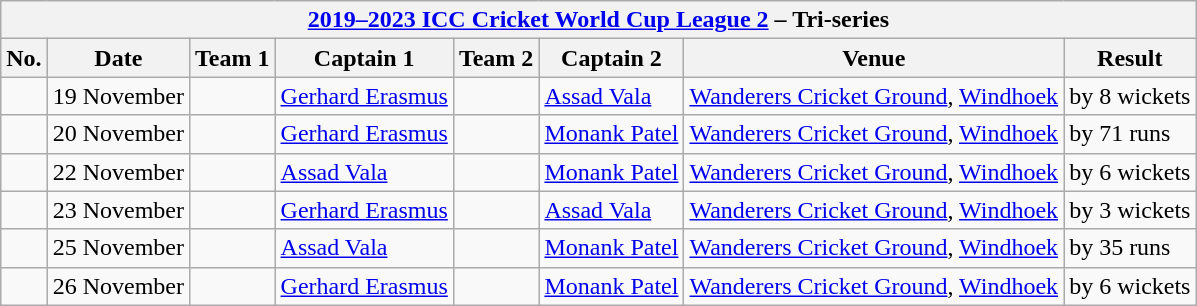<table class="wikitable">
<tr>
<th colspan="9"><a href='#'>2019–2023 ICC Cricket World Cup League 2</a> – Tri-series</th>
</tr>
<tr>
<th>No.</th>
<th>Date</th>
<th>Team 1</th>
<th>Captain 1</th>
<th>Team 2</th>
<th>Captain 2</th>
<th>Venue</th>
<th>Result</th>
</tr>
<tr>
<td></td>
<td>19 November</td>
<td></td>
<td><a href='#'>Gerhard Erasmus</a></td>
<td></td>
<td><a href='#'>Assad Vala</a></td>
<td><a href='#'>Wanderers Cricket Ground</a>, <a href='#'>Windhoek</a></td>
<td> by 8 wickets</td>
</tr>
<tr>
<td></td>
<td>20 November</td>
<td></td>
<td><a href='#'>Gerhard Erasmus</a></td>
<td></td>
<td><a href='#'>Monank Patel</a></td>
<td><a href='#'>Wanderers Cricket Ground</a>, <a href='#'>Windhoek</a></td>
<td> by 71 runs</td>
</tr>
<tr>
<td></td>
<td>22 November</td>
<td></td>
<td><a href='#'>Assad Vala</a></td>
<td></td>
<td><a href='#'>Monank Patel</a></td>
<td><a href='#'>Wanderers Cricket Ground</a>, <a href='#'>Windhoek</a></td>
<td> by 6 wickets</td>
</tr>
<tr>
<td></td>
<td>23 November</td>
<td></td>
<td><a href='#'>Gerhard Erasmus</a></td>
<td></td>
<td><a href='#'>Assad Vala</a></td>
<td><a href='#'>Wanderers Cricket Ground</a>, <a href='#'>Windhoek</a></td>
<td> by 3 wickets</td>
</tr>
<tr>
<td></td>
<td>25 November</td>
<td></td>
<td><a href='#'>Assad Vala</a></td>
<td></td>
<td><a href='#'>Monank Patel</a></td>
<td><a href='#'>Wanderers Cricket Ground</a>, <a href='#'>Windhoek</a></td>
<td> by 35 runs</td>
</tr>
<tr>
<td></td>
<td>26 November</td>
<td></td>
<td><a href='#'>Gerhard Erasmus</a></td>
<td></td>
<td><a href='#'>Monank Patel</a></td>
<td><a href='#'>Wanderers Cricket Ground</a>, <a href='#'>Windhoek</a></td>
<td> by 6 wickets</td>
</tr>
</table>
